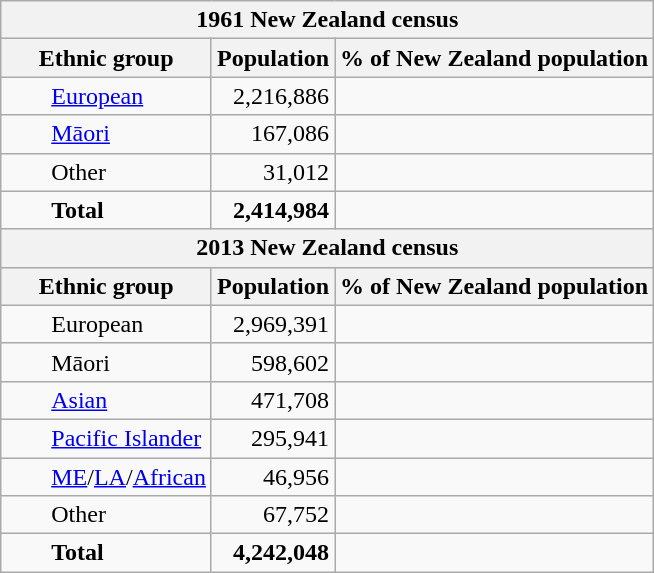<table class="wikitable" font-size:80%;" style="float:left">
<tr>
<th colspan="4">1961 New Zealand census</th>
</tr>
<tr>
<th>Ethnic group</th>
<th>Population</th>
<th colspan="4">% of New Zealand population</th>
</tr>
<tr>
<td style="text-align:left; text-indent:30px;"><a href='#'>European</a></td>
<td style="text-align:right">2,216,886</td>
<td align=right></td>
</tr>
<tr>
<td style="text-align:left; text-indent:30px;"><a href='#'>Māori</a></td>
<td style="text-align:right">167,086</td>
<td align=right></td>
</tr>
<tr>
<td style="text-align:left; text-indent:30px;">Other</td>
<td style="text-align:right">31,012</td>
<td align=right></td>
</tr>
<tr>
<td style="text-align:left; text-indent:30px;"><strong>Total</strong></td>
<td style="text-align:right"><strong>2,414,984</strong></td>
<td align=right></td>
</tr>
<tr>
<th colspan="4">2013 New Zealand census</th>
</tr>
<tr>
<th>Ethnic group</th>
<th>Population</th>
<th colspan="4">% of New Zealand population</th>
</tr>
<tr>
<td style="text-align:left; text-indent:30px;">European</td>
<td style="text-align:right">2,969,391</td>
<td align=right></td>
</tr>
<tr>
<td style="text-align:left; text-indent:30px;">Māori</td>
<td style="text-align:right">598,602</td>
<td align=right></td>
</tr>
<tr>
<td style="text-align:left; text-indent:30px;"><a href='#'>Asian</a></td>
<td style="text-align:right">471,708</td>
<td align=right></td>
</tr>
<tr>
<td style="text-align:left; text-indent:30px;"><a href='#'>Pacific Islander</a></td>
<td style="text-align:right">295,941</td>
<td align=right></td>
</tr>
<tr>
<td style="text-align:left; text-indent:30px;"><a href='#'>ME</a>/<a href='#'>LA</a>/<a href='#'>African</a></td>
<td style="text-align:right">46,956</td>
<td align=right></td>
</tr>
<tr>
<td style="text-align:left; text-indent:30px;">Other</td>
<td style="text-align:right">67,752</td>
<td align=right></td>
</tr>
<tr>
<td style="text-align:left; text-indent:30px;"><strong>Total</strong></td>
<td style="text-align:right"><strong>4,242,048</strong></td>
<td align=right></td>
</tr>
</table>
